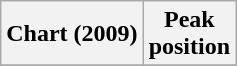<table class="wikitable sortable plainrowheaders" style="text-align:center">
<tr>
<th scope="col">Chart (2009)</th>
<th scope="col">Peak<br>position</th>
</tr>
<tr>
</tr>
</table>
